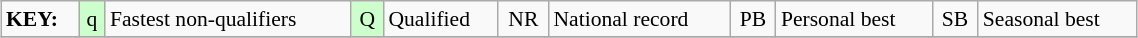<table class="wikitable" style="margin:0.5em auto; font-size:90%;position:relative;" width=60%>
<tr>
<td><strong>KEY:</strong></td>
<td bgcolor=ccffcc align=center>q</td>
<td>Fastest non-qualifiers</td>
<td bgcolor=ccffcc align=center>Q</td>
<td>Qualified</td>
<td align=center>NR</td>
<td>National record</td>
<td align=center>PB</td>
<td>Personal best</td>
<td align=center>SB</td>
<td>Seasonal best</td>
</tr>
<tr>
</tr>
</table>
